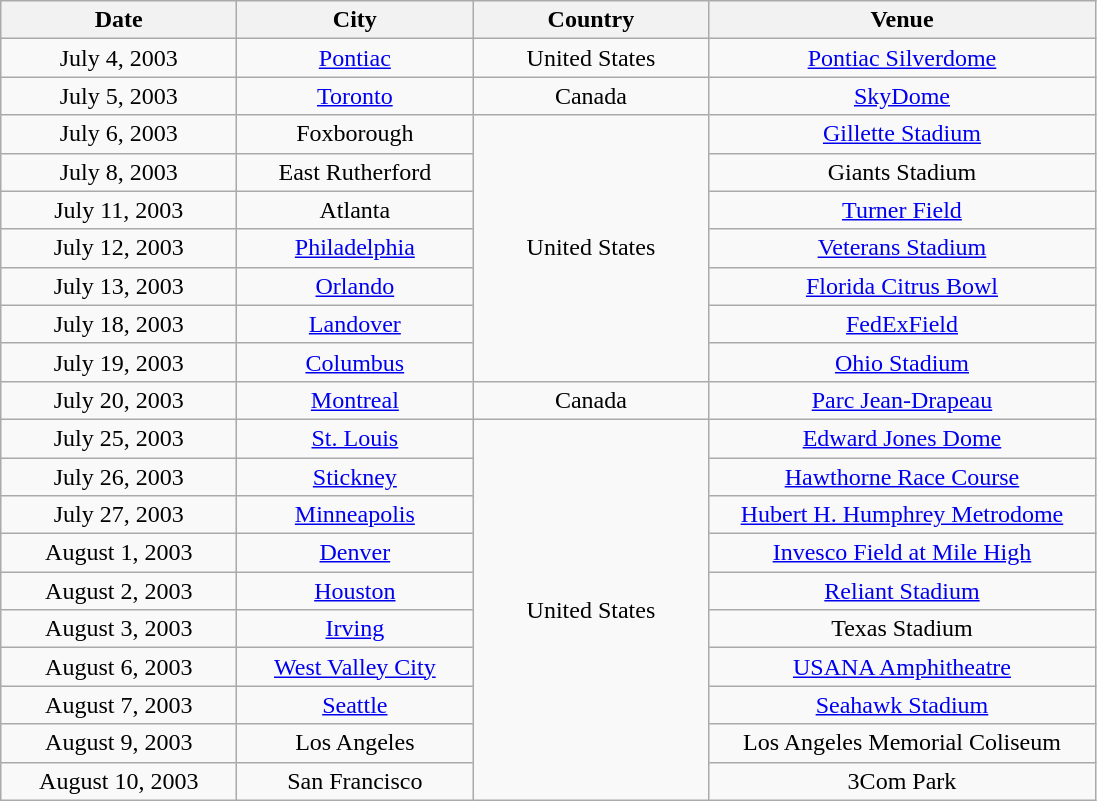<table class="wikitable plainrowheaders" style="text-align:center;">
<tr>
<th style="width:150px;">Date</th>
<th style="width:150px;">City</th>
<th style="width:150px;">Country</th>
<th style="width:250px;">Venue</th>
</tr>
<tr>
<td>July 4, 2003</td>
<td><a href='#'>Pontiac</a></td>
<td>United States</td>
<td><a href='#'>Pontiac Silverdome</a></td>
</tr>
<tr>
<td>July 5, 2003</td>
<td><a href='#'>Toronto</a></td>
<td>Canada</td>
<td><a href='#'>SkyDome</a></td>
</tr>
<tr>
<td>July 6, 2003</td>
<td>Foxborough</td>
<td rowspan="7">United States</td>
<td><a href='#'>Gillette Stadium</a></td>
</tr>
<tr>
<td>July 8, 2003</td>
<td>East Rutherford</td>
<td>Giants Stadium</td>
</tr>
<tr>
<td>July 11, 2003</td>
<td>Atlanta</td>
<td><a href='#'>Turner Field</a></td>
</tr>
<tr>
<td>July 12, 2003</td>
<td><a href='#'>Philadelphia</a></td>
<td><a href='#'>Veterans Stadium</a></td>
</tr>
<tr>
<td>July 13, 2003</td>
<td><a href='#'>Orlando</a></td>
<td><a href='#'>Florida Citrus Bowl</a></td>
</tr>
<tr>
<td>July 18, 2003</td>
<td><a href='#'>Landover</a></td>
<td><a href='#'>FedExField</a></td>
</tr>
<tr>
<td>July 19, 2003</td>
<td><a href='#'>Columbus</a></td>
<td><a href='#'>Ohio Stadium</a></td>
</tr>
<tr>
<td>July 20, 2003</td>
<td><a href='#'>Montreal</a></td>
<td>Canada</td>
<td><a href='#'>Parc Jean-Drapeau</a></td>
</tr>
<tr>
<td>July 25, 2003</td>
<td><a href='#'>St. Louis</a></td>
<td rowspan="10">United States</td>
<td><a href='#'>Edward Jones Dome</a></td>
</tr>
<tr>
<td>July 26, 2003</td>
<td><a href='#'>Stickney</a></td>
<td><a href='#'>Hawthorne Race Course</a></td>
</tr>
<tr>
<td>July 27, 2003</td>
<td><a href='#'>Minneapolis</a></td>
<td><a href='#'>Hubert H. Humphrey Metrodome</a></td>
</tr>
<tr>
<td>August 1, 2003</td>
<td><a href='#'>Denver</a></td>
<td><a href='#'>Invesco Field at Mile High</a></td>
</tr>
<tr>
<td>August 2, 2003</td>
<td><a href='#'>Houston</a></td>
<td><a href='#'>Reliant Stadium</a></td>
</tr>
<tr>
<td>August 3, 2003</td>
<td><a href='#'>Irving</a></td>
<td>Texas Stadium</td>
</tr>
<tr>
<td>August 6, 2003</td>
<td><a href='#'>West Valley City</a></td>
<td><a href='#'>USANA Amphitheatre</a></td>
</tr>
<tr>
<td>August 7, 2003</td>
<td><a href='#'>Seattle</a></td>
<td><a href='#'>Seahawk Stadium</a></td>
</tr>
<tr>
<td>August 9, 2003</td>
<td>Los Angeles</td>
<td>Los Angeles Memorial Coliseum</td>
</tr>
<tr>
<td>August 10, 2003</td>
<td>San Francisco</td>
<td>3Com Park</td>
</tr>
</table>
